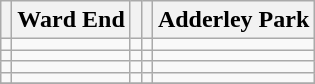<table class="wikitable">
<tr ---->
<th></th>
<th>Ward End</th>
<th></th>
<th></th>
<th>Adderley Park</th>
</tr>
<tr>
<td></td>
<td></td>
<td></td>
<td></td>
<td></td>
</tr>
<tr>
<td></td>
<td></td>
<td></td>
<td></td>
<td></td>
</tr>
<tr>
<td></td>
<td></td>
<td></td>
<td></td>
<td></td>
</tr>
<tr>
<td></td>
<td></td>
<td></td>
<td></td>
<td></td>
</tr>
<tr>
</tr>
</table>
